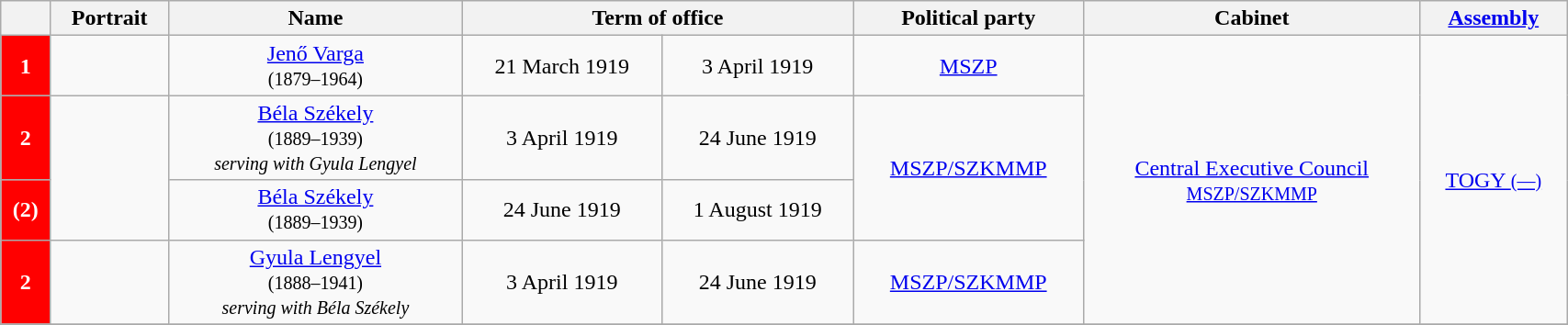<table class="wikitable" style="width:90%; text-align:center;">
<tr>
<th></th>
<th>Portrait</th>
<th>Name<br></th>
<th colspan=2>Term of office</th>
<th>Political party</th>
<th>Cabinet</th>
<th><a href='#'>Assembly</a><br></th>
</tr>
<tr>
<th style="background-color:Red; color:white">1</th>
<td></td>
<td><a href='#'>Jenő Varga</a><br><small>(1879–1964)</small></td>
<td>21 March 1919</td>
<td>3 April 1919</td>
<td><a href='#'>MSZP</a></td>
<td rowspan="4"><a href='#'>Central Executive Council</a><br><small><a href='#'>MSZP/SZKMMP</a></small></td>
<td rowspan="4"><a href='#'>TOGY <small>(—)</small></a></td>
</tr>
<tr>
<th style="background-color:Red; color:white">2</th>
<td rowspan="2"></td>
<td><a href='#'>Béla Székely</a><br><small>(1889–1939)<br><em>serving with Gyula Lengyel</em></small></td>
<td>3 April 1919</td>
<td>24 June 1919</td>
<td rowspan="2"><a href='#'>MSZP/SZKMMP</a></td>
</tr>
<tr>
<th style="background-color:Red; color:white">(2)</th>
<td><a href='#'>Béla Székely</a><br><small>(1889–1939)</small></td>
<td>24 June 1919</td>
<td>1 August 1919</td>
</tr>
<tr>
<th style="background-color:Red; color:white">2</th>
<td></td>
<td><a href='#'>Gyula Lengyel</a><br><small>(1888–1941)<br><em>serving with Béla Székely</em></small></td>
<td>3 April 1919</td>
<td>24 June 1919</td>
<td><a href='#'>MSZP/SZKMMP</a></td>
</tr>
<tr>
</tr>
</table>
